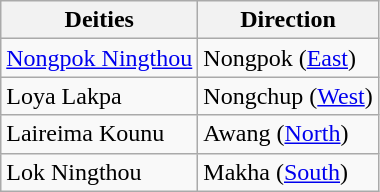<table class="wikitable">
<tr>
<th>Deities</th>
<th>Direction</th>
</tr>
<tr>
<td><a href='#'>Nongpok Ningthou</a></td>
<td>Nongpok (<a href='#'>East</a>)</td>
</tr>
<tr>
<td>Loya Lakpa</td>
<td>Nongchup (<a href='#'>West</a>)</td>
</tr>
<tr>
<td>Laireima Kounu</td>
<td>Awang (<a href='#'>North</a>)</td>
</tr>
<tr>
<td>Lok Ningthou</td>
<td>Makha (<a href='#'>South</a>)</td>
</tr>
</table>
